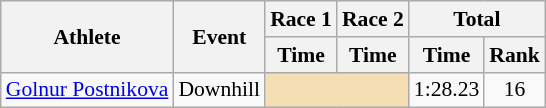<table class="wikitable" style="font-size:90%">
<tr>
<th rowspan="2">Athlete</th>
<th rowspan="2">Event</th>
<th>Race 1</th>
<th>Race 2</th>
<th colspan="2">Total</th>
</tr>
<tr>
<th>Time</th>
<th>Time</th>
<th>Time</th>
<th>Rank</th>
</tr>
<tr>
<td><a href='#'>Golnur Postnikova</a></td>
<td>Downhill</td>
<td colspan="2" bgcolor="wheat"></td>
<td align="center">1:28.23</td>
<td align="center">16</td>
</tr>
</table>
